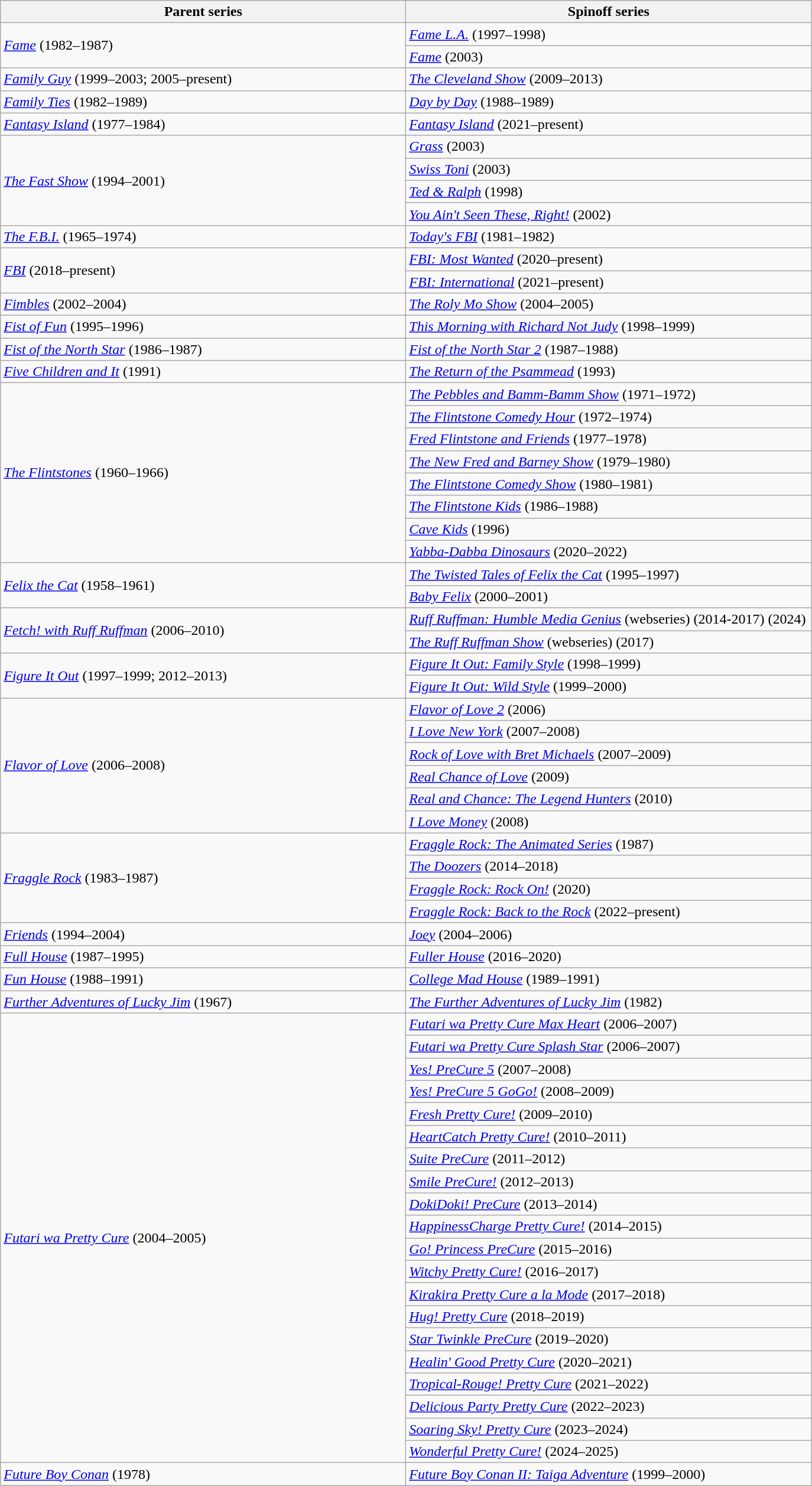<table class="wikitable">
<tr>
<th width="450">Parent series</th>
<th width="450">Spinoff series</th>
</tr>
<tr>
<td rowspan="2"><em><a href='#'>Fame</a></em> (1982–1987)</td>
<td><em><a href='#'>Fame L.A.</a></em> (1997–1998)</td>
</tr>
<tr>
<td><em><a href='#'>Fame</a></em> (2003)</td>
</tr>
<tr>
<td><em><a href='#'>Family Guy</a></em> (1999–2003; 2005–present)</td>
<td><em><a href='#'>The Cleveland Show</a></em> (2009–2013)</td>
</tr>
<tr>
<td><em><a href='#'>Family Ties</a></em> (1982–1989)</td>
<td><em><a href='#'>Day by Day</a></em> (1988–1989)</td>
</tr>
<tr>
<td><em><a href='#'>Fantasy Island</a></em> (1977–1984)</td>
<td><em><a href='#'>Fantasy Island</a></em> (2021–present)</td>
</tr>
<tr>
<td rowspan="4"><em><a href='#'>The Fast Show</a></em> (1994–2001)</td>
<td><em><a href='#'>Grass</a></em> (2003)</td>
</tr>
<tr>
<td><em><a href='#'>Swiss Toni</a></em> (2003)</td>
</tr>
<tr>
<td><em><a href='#'>Ted & Ralph</a></em> (1998)</td>
</tr>
<tr>
<td><em><a href='#'>You Ain't Seen These, Right!</a></em> (2002)</td>
</tr>
<tr>
<td><em><a href='#'>The F.B.I.</a></em> (1965–1974)</td>
<td><em><a href='#'>Today's FBI</a></em> (1981–1982)</td>
</tr>
<tr>
<td rowspan="2"><em><a href='#'>FBI</a></em> (2018–present)</td>
<td><em><a href='#'>FBI: Most Wanted</a></em> (2020–present)</td>
</tr>
<tr>
<td><em><a href='#'>FBI: International</a></em> (2021–present)</td>
</tr>
<tr>
<td><em><a href='#'>Fimbles</a></em> (2002–2004)</td>
<td><em><a href='#'>The Roly Mo Show</a></em> (2004–2005)</td>
</tr>
<tr>
<td><em><a href='#'>Fist of Fun</a></em> (1995–1996)</td>
<td><em><a href='#'>This Morning with Richard Not Judy</a></em> (1998–1999)</td>
</tr>
<tr>
<td><em><a href='#'>Fist of the North Star</a></em> (1986–1987)</td>
<td><em><a href='#'>Fist of the North Star 2</a></em> (1987–1988)</td>
</tr>
<tr>
<td><em><a href='#'>Five Children and It</a></em> (1991)</td>
<td><em><a href='#'>The Return of the Psammead</a></em> (1993)</td>
</tr>
<tr>
<td rowspan="8"><em><a href='#'>The Flintstones</a></em> (1960–1966)</td>
<td><em><a href='#'>The Pebbles and Bamm-Bamm Show</a></em> (1971–1972)</td>
</tr>
<tr>
<td><em><a href='#'>The Flintstone Comedy Hour</a></em> (1972–1974)</td>
</tr>
<tr>
<td><em><a href='#'>Fred Flintstone and Friends</a></em> (1977–1978)</td>
</tr>
<tr>
<td><em><a href='#'>The New Fred and Barney Show</a></em> (1979–1980)</td>
</tr>
<tr>
<td><em><a href='#'>The Flintstone Comedy Show</a></em> (1980–1981)</td>
</tr>
<tr>
<td><em><a href='#'>The Flintstone Kids</a></em> (1986–1988)</td>
</tr>
<tr>
<td><em><a href='#'>Cave Kids</a></em> (1996)</td>
</tr>
<tr>
<td><em><a href='#'>Yabba-Dabba Dinosaurs</a></em> (2020–2022)</td>
</tr>
<tr>
<td rowspan="2"><em><a href='#'>Felix the Cat</a></em> (1958–1961)</td>
<td><em><a href='#'>The Twisted Tales of Felix the Cat</a></em> (1995–1997)</td>
</tr>
<tr>
<td><em><a href='#'>Baby Felix</a></em> (2000–2001)</td>
</tr>
<tr>
<td rowspan="2"><em><a href='#'>Fetch! with Ruff Ruffman</a></em> (2006–2010)</td>
<td><em><a href='#'>Ruff Ruffman: Humble Media Genius</a></em> (webseries) (2014-2017) (2024)</td>
</tr>
<tr>
<td><em><a href='#'>The Ruff Ruffman Show</a></em> (webseries) (2017)</td>
</tr>
<tr>
<td rowspan="2"><em><a href='#'>Figure It Out</a></em> (1997–1999; 2012–2013)</td>
<td><em><a href='#'>Figure It Out: Family Style</a></em>  (1998–1999)</td>
</tr>
<tr>
<td><em><a href='#'>Figure It Out: Wild Style</a></em> (1999–2000)</td>
</tr>
<tr>
<td rowspan="6"><em><a href='#'>Flavor of Love</a></em> (2006–2008)</td>
<td><em><a href='#'>Flavor of Love 2</a></em> (2006)</td>
</tr>
<tr>
<td><em><a href='#'>I Love New York</a></em> (2007–2008)</td>
</tr>
<tr>
<td><em><a href='#'>Rock of Love with Bret Michaels</a></em> (2007–2009)</td>
</tr>
<tr>
<td><em><a href='#'>Real Chance of Love</a></em> (2009)</td>
</tr>
<tr>
<td><em><a href='#'>Real and Chance: The Legend Hunters</a></em> (2010)</td>
</tr>
<tr>
<td><em><a href='#'>I Love Money</a></em> (2008)</td>
</tr>
<tr>
<td rowspan="4"><em><a href='#'>Fraggle Rock</a></em> (1983–1987)</td>
<td><em><a href='#'>Fraggle Rock: The Animated Series</a></em> (1987)</td>
</tr>
<tr>
<td><em><a href='#'>The Doozers</a></em> (2014–2018)</td>
</tr>
<tr>
<td><em><a href='#'>Fraggle Rock: Rock On!</a></em> (2020)</td>
</tr>
<tr>
<td><em><a href='#'>Fraggle Rock: Back to the Rock</a></em> (2022–present)</td>
</tr>
<tr>
<td><em><a href='#'>Friends</a></em> (1994–2004)</td>
<td><em><a href='#'>Joey</a></em> (2004–2006)</td>
</tr>
<tr>
<td><em><a href='#'>Full House</a></em> (1987–1995)</td>
<td><em><a href='#'>Fuller House</a></em> (2016–2020)</td>
</tr>
<tr>
<td><em><a href='#'>Fun House</a></em> (1988–1991)</td>
<td><em><a href='#'>College Mad House</a></em> (1989–1991)</td>
</tr>
<tr>
<td><em><a href='#'>Further Adventures of Lucky Jim</a></em> (1967)</td>
<td><em><a href='#'>The Further Adventures of Lucky Jim</a></em> (1982)</td>
</tr>
<tr>
<td rowspan="20"><em><a href='#'>Futari wa Pretty Cure</a></em> (2004–2005)</td>
<td><em><a href='#'>Futari wa Pretty Cure Max Heart</a></em> (2006–2007)</td>
</tr>
<tr>
<td><em><a href='#'>Futari wa Pretty Cure Splash Star</a></em> (2006–2007)</td>
</tr>
<tr>
<td><em><a href='#'>Yes! PreCure 5</a></em> (2007–2008)</td>
</tr>
<tr>
<td><em><a href='#'>Yes! PreCure 5 GoGo!</a></em> (2008–2009)</td>
</tr>
<tr>
<td><em><a href='#'>Fresh Pretty Cure!</a></em> (2009–2010)</td>
</tr>
<tr>
<td><em><a href='#'>HeartCatch Pretty Cure!</a></em> (2010–2011)</td>
</tr>
<tr>
<td><em><a href='#'>Suite PreCure</a></em> (2011–2012)</td>
</tr>
<tr>
<td><em><a href='#'>Smile PreCure!</a></em> (2012–2013)</td>
</tr>
<tr>
<td><em><a href='#'>DokiDoki! PreCure</a></em> (2013–2014)</td>
</tr>
<tr>
<td><em><a href='#'>HappinessCharge Pretty Cure!</a></em> (2014–2015)</td>
</tr>
<tr>
<td><em><a href='#'>Go! Princess PreCure</a></em> (2015–2016)</td>
</tr>
<tr>
<td><em><a href='#'>Witchy Pretty Cure!</a></em> (2016–2017)</td>
</tr>
<tr>
<td><em><a href='#'>Kirakira Pretty Cure a la Mode</a></em> (2017–2018)</td>
</tr>
<tr>
<td><em><a href='#'>Hug! Pretty Cure</a></em> (2018–2019)</td>
</tr>
<tr>
<td><em><a href='#'>Star Twinkle PreCure</a></em> (2019–2020)</td>
</tr>
<tr>
<td><em><a href='#'>Healin' Good Pretty Cure</a></em> (2020–2021)</td>
</tr>
<tr>
<td><em><a href='#'>Tropical-Rouge! Pretty Cure</a></em> (2021–2022)</td>
</tr>
<tr>
<td><em><a href='#'>Delicious Party Pretty Cure</a></em> (2022–2023)</td>
</tr>
<tr>
<td><em><a href='#'>Soaring Sky! Pretty Cure</a></em> (2023–2024)</td>
</tr>
<tr>
<td><em><a href='#'>Wonderful Pretty Cure!</a></em> (2024–2025)</td>
</tr>
<tr>
<td><em><a href='#'>Future Boy Conan</a></em> (1978)</td>
<td><em><a href='#'>Future Boy Conan II: Taiga Adventure</a></em> (1999–2000)</td>
</tr>
</table>
